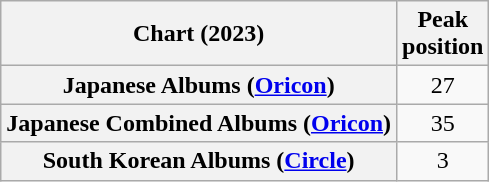<table class="wikitable plainrowheaders sortable" style="text-align:center">
<tr>
<th scope="col">Chart (2023)</th>
<th scope="col">Peak<br>position</th>
</tr>
<tr>
<th scope="row">Japanese Albums (<a href='#'>Oricon</a>)</th>
<td>27</td>
</tr>
<tr>
<th scope="row">Japanese Combined Albums (<a href='#'>Oricon</a>)</th>
<td>35</td>
</tr>
<tr>
<th scope="row">South Korean Albums (<a href='#'>Circle</a>)</th>
<td>3</td>
</tr>
</table>
